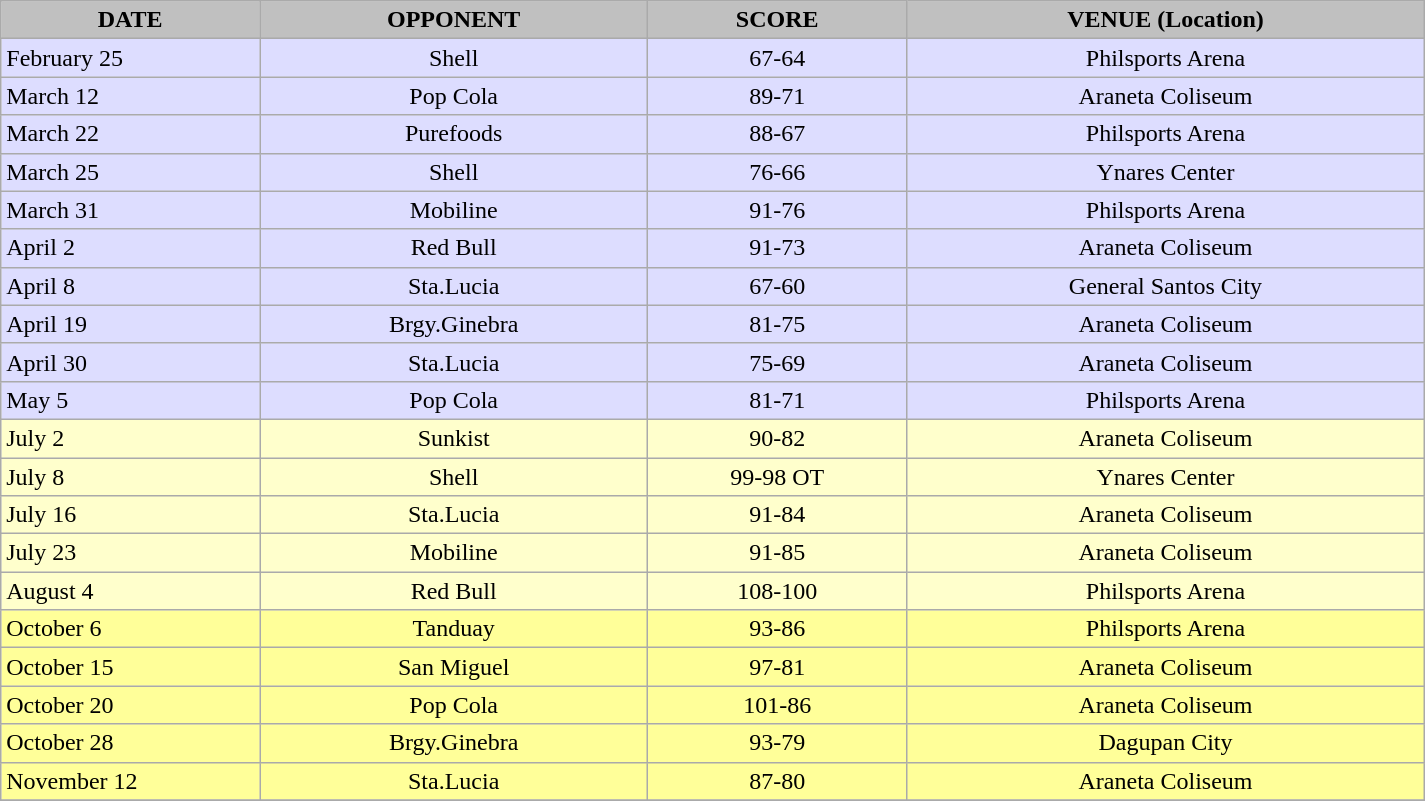<table class="wikitable" border="1">
<tr>
<th style="background:#C0C0C0;" width="10%"><strong>DATE</strong></th>
<th style="background:#C0C0C0;" width="15%"><strong>OPPONENT</strong></th>
<th style="background:#C0C0C0;" width="10%"><strong>SCORE</strong></th>
<th style="background:#C0C0C0;" width="20%"><strong>VENUE (Location)</strong></th>
</tr>
<tr bgcolor=#DDDDFF>
<td>February 25</td>
<td align=center>Shell</td>
<td align=center>67-64</td>
<td align=center>Philsports Arena</td>
</tr>
<tr bgcolor=#DDDDFF>
<td>March 12</td>
<td align=center>Pop Cola</td>
<td align=center>89-71</td>
<td align=center>Araneta Coliseum</td>
</tr>
<tr bgcolor=#DDDDFF>
<td>March 22</td>
<td align=center>Purefoods</td>
<td align=center>88-67</td>
<td align=center>Philsports Arena</td>
</tr>
<tr bgcolor=#DDDDFF>
<td>March 25</td>
<td align=center>Shell</td>
<td align=center>76-66</td>
<td align=center>Ynares Center</td>
</tr>
<tr bgcolor=#DDDDFF>
<td>March 31</td>
<td align=center>Mobiline</td>
<td align=center>91-76</td>
<td align=center>Philsports Arena</td>
</tr>
<tr bgcolor=#DDDDFF>
<td>April 2</td>
<td align=center>Red Bull</td>
<td align=center>91-73</td>
<td align=center>Araneta Coliseum</td>
</tr>
<tr bgcolor=#DDDDFF>
<td>April 8</td>
<td align=center>Sta.Lucia</td>
<td align=center>67-60 </td>
<td align=center>General Santos City</td>
</tr>
<tr bgcolor=#DDDDFF>
<td>April 19</td>
<td align=center>Brgy.Ginebra</td>
<td align=center>81-75</td>
<td align=center>Araneta Coliseum</td>
</tr>
<tr bgcolor=#DDDDFF>
<td>April 30</td>
<td align=center>Sta.Lucia</td>
<td align=center>75-69</td>
<td align=center>Araneta Coliseum</td>
</tr>
<tr bgcolor=#DDDDFF>
<td>May 5</td>
<td align=center>Pop Cola</td>
<td align=center>81-71</td>
<td align=center>Philsports Arena</td>
</tr>
<tr bgcolor=#FFFFCC>
<td>July 2</td>
<td align=center>Sunkist</td>
<td align=center>90-82</td>
<td align=center>Araneta Coliseum</td>
</tr>
<tr bgcolor=#FFFFCC>
<td>July 8</td>
<td align=center>Shell</td>
<td align=center>99-98 OT</td>
<td align=center>Ynares Center</td>
</tr>
<tr bgcolor=#FFFFCC>
<td>July 16</td>
<td align=center>Sta.Lucia</td>
<td align=center>91-84 </td>
<td align=center>Araneta Coliseum</td>
</tr>
<tr bgcolor=#FFFFCC>
<td>July 23</td>
<td align=center>Mobiline</td>
<td align=center>91-85</td>
<td align=center>Araneta Coliseum</td>
</tr>
<tr bgcolor=#FFFFCC>
<td>August 4</td>
<td align=center>Red Bull</td>
<td align=center>108-100</td>
<td align=center>Philsports Arena</td>
</tr>
<tr bgcolor=#FFFF99>
<td>October 6</td>
<td align=center>Tanduay</td>
<td align=center>93-86</td>
<td align=center>Philsports Arena</td>
</tr>
<tr bgcolor=#FFFF99>
<td>October 15</td>
<td align=center>San Miguel</td>
<td align=center>97-81</td>
<td align=center>Araneta Coliseum</td>
</tr>
<tr bgcolor=#FFFF99>
<td>October 20</td>
<td align=center>Pop Cola</td>
<td align=center>101-86</td>
<td align=center>Araneta Coliseum</td>
</tr>
<tr bgcolor=#FFFF99>
<td>October 28</td>
<td align=center>Brgy.Ginebra</td>
<td align=center>93-79 </td>
<td align=center>Dagupan City</td>
</tr>
<tr bgcolor=#FFFF99>
<td>November 12</td>
<td align=center>Sta.Lucia</td>
<td align=center>87-80</td>
<td align=center>Araneta Coliseum</td>
</tr>
<tr>
</tr>
</table>
